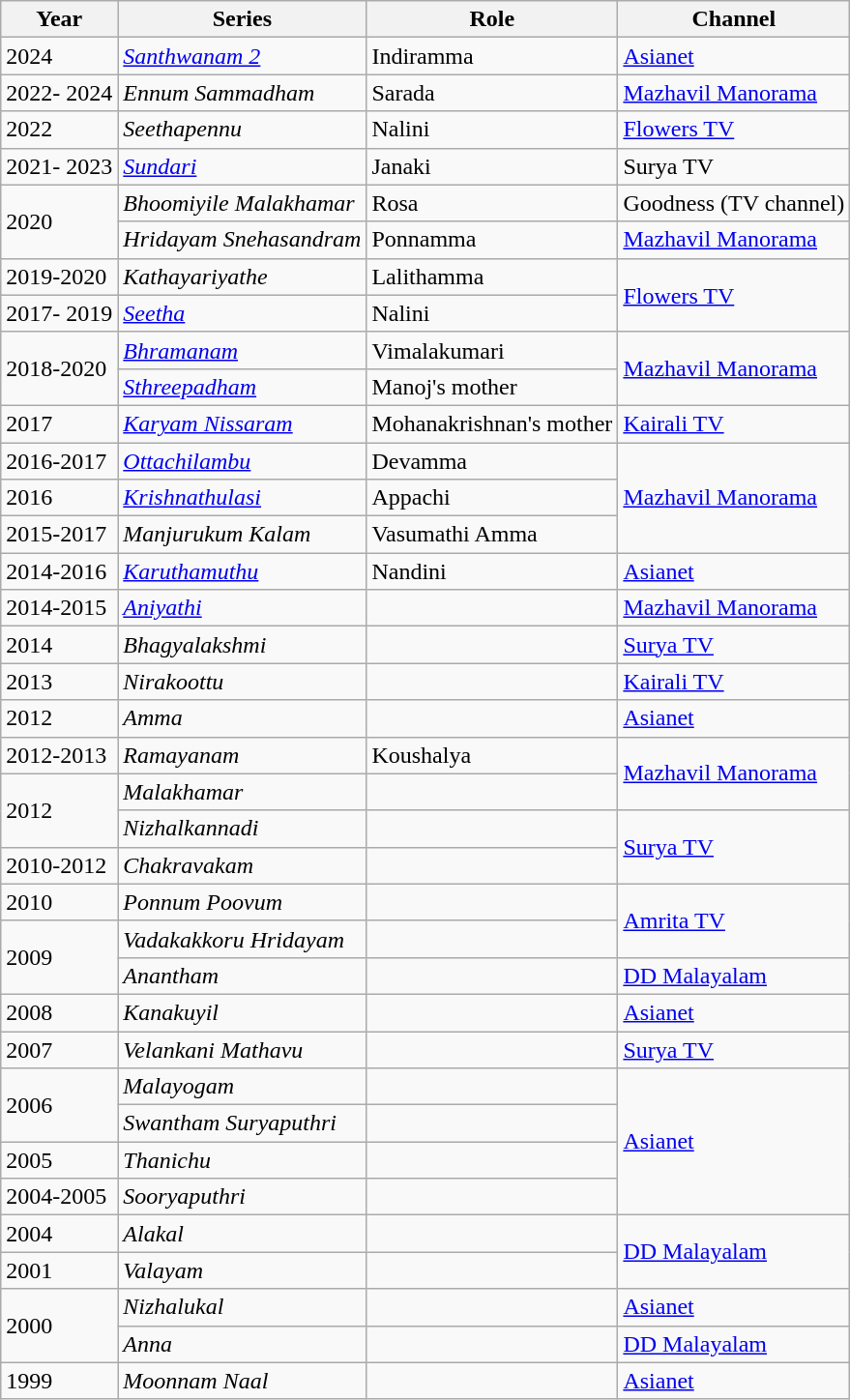<table class="wikitable sortable">
<tr>
<th>Year</th>
<th>Series</th>
<th>Role</th>
<th>Channel</th>
</tr>
<tr>
<td>2024</td>
<td><em><a href='#'>Santhwanam 2</a></em></td>
<td>Indiramma</td>
<td><a href='#'>Asianet</a></td>
</tr>
<tr>
<td>2022- 2024</td>
<td><em>Ennum Sammadham </em></td>
<td>Sarada</td>
<td><a href='#'>Mazhavil Manorama</a></td>
</tr>
<tr>
<td>2022</td>
<td><em>Seethapennu</em></td>
<td>Nalini</td>
<td><a href='#'>Flowers TV</a></td>
</tr>
<tr>
<td>2021- 2023</td>
<td><em><a href='#'>Sundari</a> </em></td>
<td>Janaki</td>
<td>Surya TV</td>
</tr>
<tr>
<td rowspan="2">2020</td>
<td><em>Bhoomiyile Malakhamar</em></td>
<td>Rosa</td>
<td>Goodness (TV channel)</td>
</tr>
<tr>
<td><em>Hridayam Snehasandram</em></td>
<td>Ponnamma</td>
<td><a href='#'>Mazhavil Manorama</a></td>
</tr>
<tr>
<td>2019-2020</td>
<td><em>Kathayariyathe</em></td>
<td>Lalithamma</td>
<td rowspan="2"><a href='#'>Flowers TV</a></td>
</tr>
<tr>
<td>2017- 2019</td>
<td><a href='#'><em>Seetha</em></a></td>
<td>Nalini</td>
</tr>
<tr>
<td rowspan="2">2018-2020</td>
<td><em><a href='#'>Bhramanam</a></em></td>
<td>Vimalakumari</td>
<td rowspan="2"><a href='#'>Mazhavil Manorama</a></td>
</tr>
<tr>
<td><em><a href='#'>Sthreepadham</a></em></td>
<td>Manoj's mother</td>
</tr>
<tr>
<td>2017</td>
<td><a href='#'><em>Karyam Nissaram</em></a></td>
<td>Mohanakrishnan's mother</td>
<td><a href='#'>Kairali TV</a></td>
</tr>
<tr>
<td>2016-2017</td>
<td><em><a href='#'>Ottachilambu</a></em></td>
<td>Devamma</td>
<td rowspan="3"><a href='#'>Mazhavil Manorama</a></td>
</tr>
<tr>
<td>2016</td>
<td><em><a href='#'>Krishnathulasi</a></em></td>
<td>Appachi</td>
</tr>
<tr>
<td>2015-2017</td>
<td><em> Manjurukum Kalam</em></td>
<td>Vasumathi Amma</td>
</tr>
<tr>
<td>2014-2016</td>
<td><em><a href='#'>Karuthamuthu</a> </em></td>
<td>Nandini</td>
<td><a href='#'>Asianet</a></td>
</tr>
<tr>
<td>2014-2015</td>
<td><a href='#'><em>Aniyathi</em></a></td>
<td></td>
<td><a href='#'>Mazhavil Manorama</a></td>
</tr>
<tr>
<td>2014</td>
<td><em>Bhagyalakshmi</em></td>
<td></td>
<td><a href='#'>Surya TV</a></td>
</tr>
<tr>
<td>2013</td>
<td><em>Nirakoottu</em></td>
<td></td>
<td><a href='#'>Kairali TV</a></td>
</tr>
<tr>
<td>2012</td>
<td><em>Amma</em></td>
<td></td>
<td><a href='#'>Asianet</a></td>
</tr>
<tr>
<td>2012-2013</td>
<td><em> Ramayanam</em></td>
<td>Koushalya</td>
<td rowspan="2"><a href='#'>Mazhavil Manorama</a></td>
</tr>
<tr>
<td rowspan="2">2012</td>
<td><em>Malakhamar</em></td>
<td></td>
</tr>
<tr>
<td><em>Nizhalkannadi</em></td>
<td></td>
<td rowspan="2"><a href='#'>Surya TV</a></td>
</tr>
<tr>
<td>2010-2012</td>
<td><em>Chakravakam</em></td>
<td></td>
</tr>
<tr>
<td>2010</td>
<td><em>Ponnum Poovum</em></td>
<td></td>
<td rowspan="2"><a href='#'>Amrita TV</a></td>
</tr>
<tr>
<td rowspan="2">2009</td>
<td><em>Vadakakkoru Hridayam</em></td>
<td></td>
</tr>
<tr>
<td><em>Anantham</em></td>
<td></td>
<td><a href='#'>DD Malayalam</a></td>
</tr>
<tr>
<td>2008</td>
<td><em> Kanakuyil</em></td>
<td></td>
<td><a href='#'>Asianet</a></td>
</tr>
<tr>
<td>2007</td>
<td><em> Velankani Mathavu</em></td>
<td></td>
<td><a href='#'>Surya TV</a></td>
</tr>
<tr>
<td rowspan="2">2006</td>
<td><em>Malayogam</em></td>
<td></td>
<td rowspan="4"><a href='#'>Asianet</a></td>
</tr>
<tr>
<td><em>Swantham Suryaputhri </em></td>
<td></td>
</tr>
<tr>
<td>2005</td>
<td><em>Thanichu</em></td>
<td></td>
</tr>
<tr>
<td>2004-2005</td>
<td><em> Sooryaputhri </em></td>
<td></td>
</tr>
<tr>
<td>2004</td>
<td><em>Alakal</em></td>
<td></td>
<td rowspan="2"><a href='#'>DD Malayalam</a></td>
</tr>
<tr>
<td>2001</td>
<td><em>Valayam</em></td>
<td></td>
</tr>
<tr>
<td rowspan="2">2000</td>
<td><em> Nizhalukal</em></td>
<td></td>
<td><a href='#'>Asianet</a></td>
</tr>
<tr>
<td><em>Anna</em></td>
<td></td>
<td><a href='#'>DD Malayalam</a></td>
</tr>
<tr>
<td>1999</td>
<td><em>Moonnam Naal</em></td>
<td></td>
<td><a href='#'>Asianet</a></td>
</tr>
</table>
